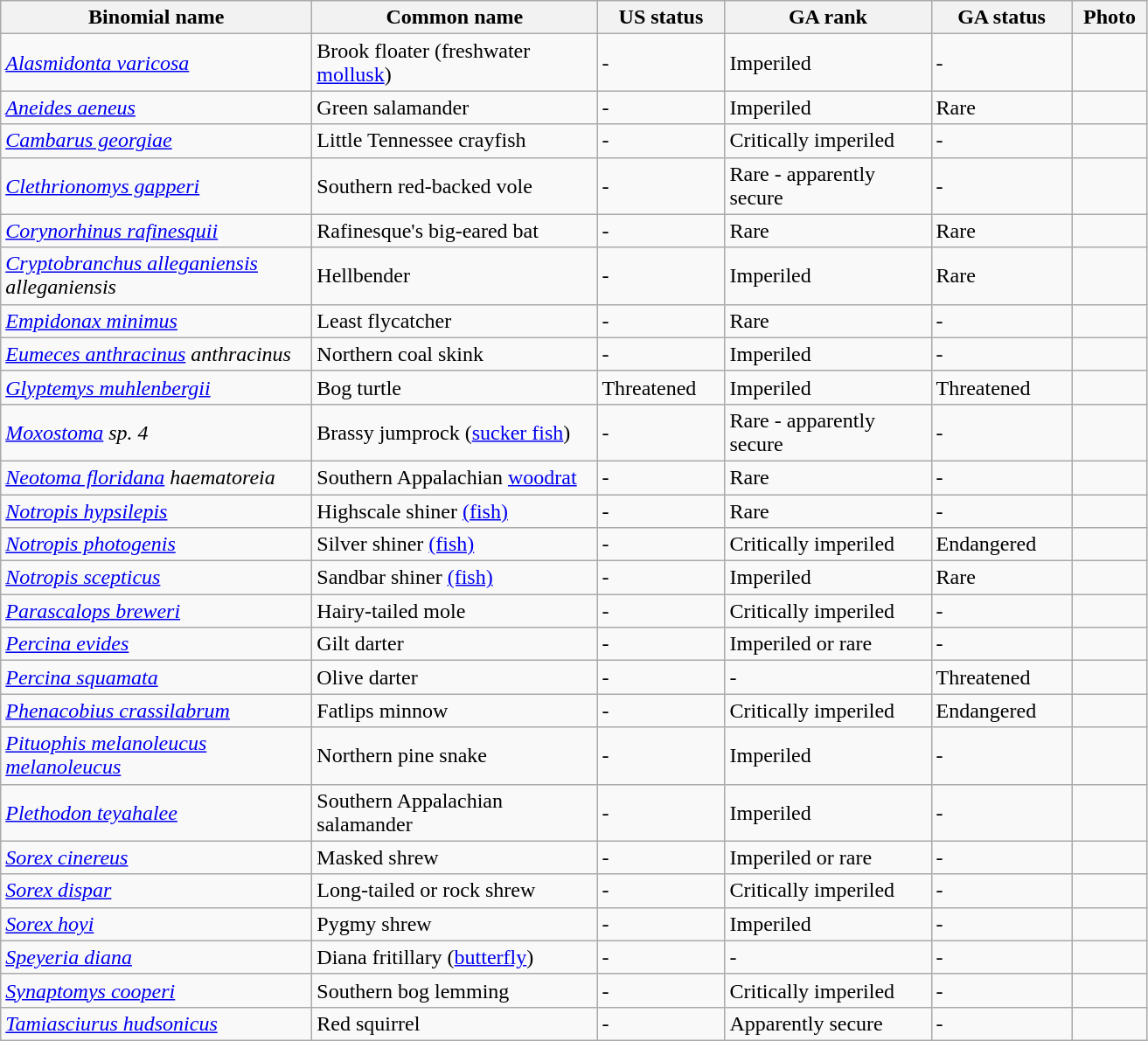<table border="1" class=wikitable>
<tr>
<th width="230">Binomial name</th>
<th width="210">Common name</th>
<th width="90">US status</th>
<th width="150">GA rank</th>
<th width="100">GA status</th>
<th width="50">Photo</th>
</tr>
<tr>
<td><em><a href='#'>Alasmidonta varicosa</a></em></td>
<td>Brook floater (freshwater <a href='#'>mollusk</a>)</td>
<td>-</td>
<td>Imperiled</td>
<td>-</td>
<td></td>
</tr>
<tr>
<td><em><a href='#'>Aneides aeneus</a></em></td>
<td>Green salamander</td>
<td>-</td>
<td>Imperiled</td>
<td>Rare</td>
<td></td>
</tr>
<tr>
<td><em><a href='#'>Cambarus georgiae</a></em></td>
<td>Little Tennessee crayfish</td>
<td>-</td>
<td>Critically imperiled</td>
<td>-</td>
<td></td>
</tr>
<tr>
<td><em><a href='#'>Clethrionomys gapperi</a></em></td>
<td>Southern red-backed vole</td>
<td>-</td>
<td>Rare - apparently secure</td>
<td>-</td>
<td></td>
</tr>
<tr>
<td><em><a href='#'>Corynorhinus rafinesquii</a></em></td>
<td>Rafinesque's big-eared bat</td>
<td>-</td>
<td>Rare</td>
<td>Rare</td>
<td></td>
</tr>
<tr>
<td><em><a href='#'>Cryptobranchus alleganiensis</a> alleganiensis</em></td>
<td>Hellbender</td>
<td>-</td>
<td>Imperiled</td>
<td>Rare</td>
<td></td>
</tr>
<tr>
<td><em><a href='#'>Empidonax minimus</a></em></td>
<td>Least flycatcher</td>
<td>-</td>
<td>Rare</td>
<td>-</td>
<td></td>
</tr>
<tr>
<td><em><a href='#'>Eumeces anthracinus</a> anthracinus</em></td>
<td>Northern coal skink</td>
<td>-</td>
<td>Imperiled</td>
<td>-</td>
<td></td>
</tr>
<tr>
<td><em><a href='#'>Glyptemys muhlenbergii</a></em></td>
<td>Bog turtle</td>
<td>Threatened</td>
<td>Imperiled</td>
<td>Threatened</td>
<td></td>
</tr>
<tr>
<td><em><a href='#'>Moxostoma</a> sp. 4</em></td>
<td>Brassy jumprock (<a href='#'>sucker fish</a>)</td>
<td>-</td>
<td>Rare - apparently secure</td>
<td>-</td>
<td></td>
</tr>
<tr>
<td><em><a href='#'>Neotoma floridana</a> haematoreia</em></td>
<td>Southern Appalachian <a href='#'>woodrat</a></td>
<td>-</td>
<td>Rare</td>
<td>-</td>
<td></td>
</tr>
<tr>
<td><em><a href='#'>Notropis hypsilepis</a></em></td>
<td>Highscale shiner <a href='#'>(fish)</a></td>
<td>-</td>
<td>Rare</td>
<td>-</td>
<td></td>
</tr>
<tr>
<td><em><a href='#'>Notropis photogenis</a></em></td>
<td>Silver shiner <a href='#'>(fish)</a></td>
<td>-</td>
<td>Critically imperiled</td>
<td>Endangered</td>
<td></td>
</tr>
<tr>
<td><em><a href='#'>Notropis scepticus</a></em></td>
<td>Sandbar shiner <a href='#'>(fish)</a></td>
<td>-</td>
<td>Imperiled</td>
<td>Rare</td>
<td></td>
</tr>
<tr>
<td><em><a href='#'>Parascalops breweri</a></em></td>
<td>Hairy-tailed mole</td>
<td>-</td>
<td>Critically imperiled</td>
<td>-</td>
<td></td>
</tr>
<tr>
<td><em><a href='#'>Percina evides</a></em></td>
<td>Gilt darter</td>
<td>-</td>
<td>Imperiled or rare</td>
<td>-</td>
<td></td>
</tr>
<tr>
<td><em><a href='#'>Percina squamata</a></em></td>
<td>Olive darter</td>
<td>-</td>
<td>-</td>
<td>Threatened</td>
<td></td>
</tr>
<tr>
<td><em><a href='#'>Phenacobius crassilabrum</a></em></td>
<td>Fatlips minnow</td>
<td>-</td>
<td>Critically imperiled</td>
<td>Endangered</td>
<td></td>
</tr>
<tr>
<td><em><a href='#'>Pituophis melanoleucus melanoleucus</a></em></td>
<td>Northern pine snake</td>
<td>-</td>
<td>Imperiled</td>
<td>-</td>
<td></td>
</tr>
<tr>
<td><em><a href='#'>Plethodon teyahalee</a></em></td>
<td>Southern Appalachian salamander</td>
<td>-</td>
<td>Imperiled</td>
<td>-</td>
<td></td>
</tr>
<tr>
<td><em><a href='#'>Sorex cinereus</a></em></td>
<td>Masked shrew</td>
<td>-</td>
<td>Imperiled or rare</td>
<td>-</td>
<td></td>
</tr>
<tr>
<td><em><a href='#'>Sorex dispar</a></em></td>
<td>Long-tailed or rock shrew</td>
<td>-</td>
<td>Critically imperiled</td>
<td>-</td>
<td></td>
</tr>
<tr>
<td><em><a href='#'>Sorex hoyi</a></em></td>
<td>Pygmy shrew</td>
<td>-</td>
<td>Imperiled</td>
<td>-</td>
<td></td>
</tr>
<tr>
<td><em><a href='#'>Speyeria diana</a></em></td>
<td>Diana fritillary (<a href='#'>butterfly</a>)</td>
<td>-</td>
<td>-</td>
<td>-</td>
<td></td>
</tr>
<tr>
<td><em><a href='#'>Synaptomys cooperi</a></em></td>
<td>Southern bog lemming</td>
<td>-</td>
<td>Critically imperiled</td>
<td>-</td>
<td></td>
</tr>
<tr>
<td><em><a href='#'>Tamiasciurus hudsonicus</a></em></td>
<td>Red squirrel</td>
<td>-</td>
<td>Apparently secure</td>
<td>-</td>
<td></td>
</tr>
</table>
